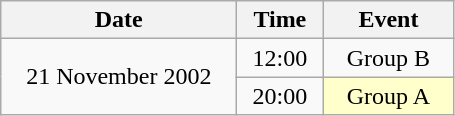<table class = "wikitable" style="text-align:center;">
<tr>
<th width=150>Date</th>
<th width=50>Time</th>
<th width=80>Event</th>
</tr>
<tr>
<td rowspan=2>21 November 2002</td>
<td>12:00</td>
<td>Group B</td>
</tr>
<tr>
<td>20:00</td>
<td bgcolor=ffffcc>Group A</td>
</tr>
</table>
